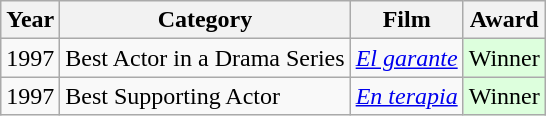<table class="wikitable">
<tr>
<th>Year</th>
<th>Category</th>
<th>Film</th>
<th>Award</th>
</tr>
<tr>
<td>1997</td>
<td>Best Actor in a Drama Series</td>
<td><em><a href='#'>El garante</a></em></td>
<td style="background:#dfd;">Winner</td>
</tr>
<tr>
<td>1997</td>
<td>Best Supporting Actor</td>
<td><em><a href='#'>En terapia</a></em></td>
<td style="background:#dfd;">Winner</td>
</tr>
</table>
